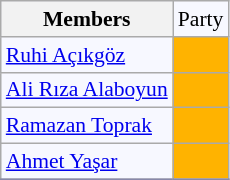<table class=wikitable style="border:1px solid #8888aa; background-color:#f7f8ff; padding:0px; font-size:90%;">
<tr>
<th>Members</th>
<td>Party</td>
</tr>
<tr>
<td><a href='#'>Ruhi Açıkgöz</a></td>
<td style="background: #ffb300"></td>
</tr>
<tr>
<td><a href='#'>Ali Rıza Alaboyun</a></td>
<td style="background: #ffb300"></td>
</tr>
<tr>
<td><a href='#'>Ramazan Toprak</a></td>
<td style="background: #ffb300"></td>
</tr>
<tr>
<td><a href='#'>Ahmet Yaşar</a></td>
<td style="background: #ffb300"></td>
</tr>
<tr>
</tr>
</table>
